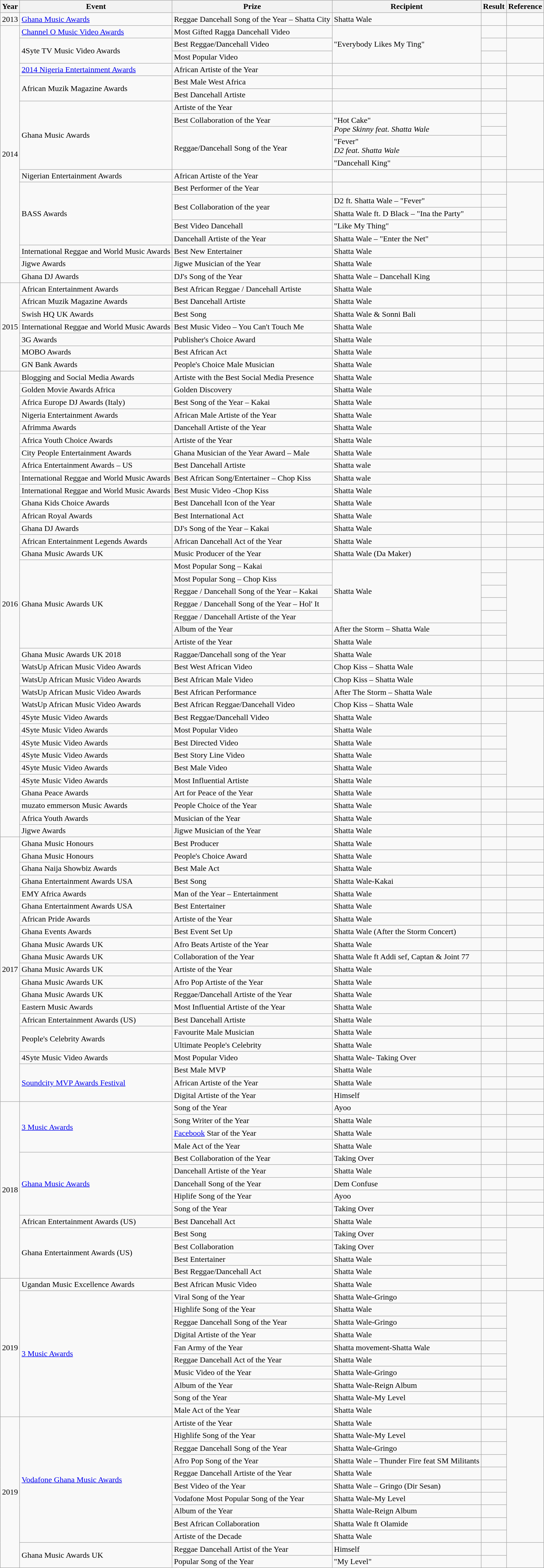<table class="wikitable">
<tr>
<th>Year</th>
<th>Event</th>
<th>Prize</th>
<th>Recipient</th>
<th>Result</th>
<th>Reference</th>
</tr>
<tr>
<td>2013</td>
<td><a href='#'>Ghana Music Awards</a></td>
<td>Reggae Dancehall Song of the Year – Shatta City</td>
<td>Shatta Wale</td>
<td></td>
<td></td>
</tr>
<tr>
<td rowspan="20">2014</td>
<td><a href='#'>Channel O Music Video Awards</a></td>
<td>Most Gifted Ragga Dancehall Video</td>
<td rowspan="3">"Everybody Likes My Ting"</td>
<td></td>
<td></td>
</tr>
<tr>
<td rowspan="2">4Syte TV Music Video Awards</td>
<td>Best Reggae/Dancehall Video</td>
<td></td>
<td rowspan="2"></td>
</tr>
<tr>
<td>Most Popular Video</td>
<td></td>
</tr>
<tr>
<td><a href='#'>2014 Nigeria Entertainment Awards</a></td>
<td>African Artiste of the Year</td>
<td></td>
<td></td>
<td></td>
</tr>
<tr>
<td rowspan="2">African Muzik Magazine Awards</td>
<td>Best Male West Africa</td>
<td></td>
<td></td>
<td rowspan="2"></td>
</tr>
<tr>
<td>Best Dancehall Artiste</td>
<td></td>
<td></td>
</tr>
<tr>
<td rowspan="5">Ghana Music Awards</td>
<td>Artiste of the Year</td>
<td></td>
<td></td>
<td rowspan="5"></td>
</tr>
<tr>
<td>Best Collaboration of the Year</td>
<td rowspan="2">"Hot Cake"<br><em>Pope Skinny feat. Shatta Wale</em></td>
<td></td>
</tr>
<tr>
<td rowspan="3">Reggae/Dancehall Song of the Year</td>
<td></td>
</tr>
<tr>
<td>"Fever"<br><em>D2 feat. Shatta Wale</em></td>
<td></td>
</tr>
<tr>
<td>"Dancehall King"</td>
<td></td>
</tr>
<tr>
<td>Nigerian Entertainment Awards</td>
<td>African Artiste of the Year</td>
<td></td>
<td></td>
<td></td>
</tr>
<tr>
<td rowspan="5">BASS Awards</td>
<td>Best Performer of the Year</td>
<td></td>
<td></td>
<td rowspan="5"></td>
</tr>
<tr>
<td rowspan="2">Best Collaboration of the year</td>
<td>D2 ft. Shatta Wale – "Fever"</td>
<td></td>
</tr>
<tr>
<td>Shatta Wale ft. D Black – "Ina the Party"</td>
<td></td>
</tr>
<tr>
<td>Best Video Dancehall</td>
<td>"Like My Thing"</td>
<td></td>
</tr>
<tr>
<td>Dancehall Artiste of the Year</td>
<td>Shatta Wale – "Enter the Net"</td>
<td></td>
</tr>
<tr>
<td>International Reggae and World Music Awards</td>
<td>Best New Entertainer</td>
<td>Shatta Wale</td>
<td></td>
<td></td>
</tr>
<tr>
<td>Jigwe Awards</td>
<td>Jigwe Musician of the Year</td>
<td>Shatta Wale</td>
<td></td>
<td></td>
</tr>
<tr>
<td>Ghana DJ Awards</td>
<td>DJ's Song of the Year</td>
<td>Shatta Wale – Dancehall King</td>
<td></td>
<td></td>
</tr>
<tr>
<td rowspan="7">2015</td>
<td>African Entertainment Awards</td>
<td>Best African Reggae / Dancehall Artiste</td>
<td>Shatta Wale</td>
<td></td>
<td></td>
</tr>
<tr>
<td>African Muzik Magazine Awards</td>
<td>Best Dancehall Artiste</td>
<td>Shatta Wale</td>
<td></td>
<td></td>
</tr>
<tr>
<td>Swish HQ UK Awards</td>
<td>Best Song</td>
<td>Shatta Wale & Sonni Bali</td>
<td></td>
<td></td>
</tr>
<tr>
<td>International Reggae and World Music Awards</td>
<td>Best Music Video – You Can't Touch Me</td>
<td>Shatta Wale</td>
<td></td>
<td></td>
</tr>
<tr>
<td>3G Awards</td>
<td>Publisher's Choice Award</td>
<td>Shatta Wale</td>
<td></td>
<td></td>
</tr>
<tr>
<td>MOBO Awards</td>
<td>Best African Act</td>
<td>Shatta Wale</td>
<td></td>
<td></td>
</tr>
<tr>
<td>GN Bank Awards</td>
<td>People's Choice Male Musician</td>
<td>Shatta Wale</td>
<td></td>
<td></td>
</tr>
<tr>
<td rowspan="37">2016</td>
<td>Blogging and Social Media Awards</td>
<td>Artiste with the Best Social Media Presence</td>
<td>Shatta Wale</td>
<td></td>
<td></td>
</tr>
<tr>
<td>Golden Movie Awards Africa</td>
<td>Golden Discovery</td>
<td>Shatta Wale</td>
<td></td>
<td></td>
</tr>
<tr>
<td>Africa Europe DJ Awards (Italy)</td>
<td>Best Song of the Year – Kakai</td>
<td>Shatta Wale</td>
<td></td>
<td></td>
</tr>
<tr>
<td>Nigeria Entertainment Awards</td>
<td>African Male Artiste of the Year</td>
<td>Shatta Wale</td>
<td></td>
<td></td>
</tr>
<tr>
<td>Afrimma Awards</td>
<td>Dancehall Artiste of the Year</td>
<td>Shatta Wale</td>
<td></td>
<td></td>
</tr>
<tr>
<td>Africa Youth Choice Awards</td>
<td>Artiste of the Year</td>
<td>Shatta Wale</td>
<td></td>
<td></td>
</tr>
<tr>
<td>City People Entertainment Awards</td>
<td>Ghana Musician of the Year Award – Male</td>
<td>Shatta Wale</td>
<td></td>
<td></td>
</tr>
<tr>
<td>Africa Entertainment Awards – US</td>
<td>Best Dancehall Artiste</td>
<td>Shatta wale</td>
<td></td>
<td></td>
</tr>
<tr>
<td>International Reggae and World Music Awards</td>
<td>Best African Song/Entertainer – Chop Kiss</td>
<td>Shatta wale</td>
<td></td>
<td></td>
</tr>
<tr>
<td>International Reggae and World Music Awards</td>
<td>Best Music Video -Chop Kiss</td>
<td>Shatta Wale</td>
<td></td>
<td></td>
</tr>
<tr>
<td>Ghana Kids Choice Awards</td>
<td>Best Dancehall Icon of the Year</td>
<td>Shatta Wale</td>
<td></td>
<td></td>
</tr>
<tr>
<td>African Royal Awards</td>
<td>Best International Act</td>
<td>Shatta Wale</td>
<td></td>
<td></td>
</tr>
<tr>
<td>Ghana DJ Awards</td>
<td>DJ's Song of the Year – Kakai</td>
<td>Shatta Wale</td>
<td></td>
<td></td>
</tr>
<tr>
<td>African Entertainment Legends Awards</td>
<td>African Dancehall Act of the Year</td>
<td>Shatta Wale</td>
<td></td>
<td></td>
</tr>
<tr>
<td>Ghana Music Awards UK</td>
<td>Music Producer of the Year</td>
<td>Shatta Wale (Da Maker)</td>
<td></td>
<td></td>
</tr>
<tr>
<td rowspan="7">Ghana Music Awards UK</td>
<td>Most Popular Song – Kakai</td>
<td rowspan="5">Shatta Wale</td>
<td></td>
<td rowspan="7"></td>
</tr>
<tr>
<td>Most Popular Song – Chop Kiss</td>
<td></td>
</tr>
<tr>
<td>Reggae / Dancehall Song of the Year – Kakai</td>
<td></td>
</tr>
<tr>
<td>Reggae / Dancehall Song of the Year – Hol' It</td>
<td></td>
</tr>
<tr>
<td>Reggae / Dancehall Artiste of the Year</td>
<td></td>
</tr>
<tr>
<td>Album of the Year</td>
<td>After the Storm – Shatta Wale</td>
<td></td>
</tr>
<tr>
<td>Artiste of the Year</td>
<td>Shatta Wale</td>
<td></td>
</tr>
<tr>
<td>Ghana Music Awards UK 2018</td>
<td>Raggae/Dancehall song of the Year</td>
<td>Shatta Wale</td>
<td></td>
<td></td>
</tr>
<tr>
<td>WatsUp African Music Video Awards</td>
<td>Best West African Video</td>
<td>Chop Kiss – Shatta Wale</td>
<td></td>
<td></td>
</tr>
<tr>
<td>WatsUp African Music Video Awards</td>
<td>Best African Male Video</td>
<td>Chop Kiss – Shatta Wale</td>
<td></td>
<td></td>
</tr>
<tr>
<td>WatsUp African Music Video Awards</td>
<td>Best African Performance</td>
<td>After The Storm – Shatta Wale</td>
<td></td>
<td></td>
</tr>
<tr>
<td>WatsUp African Music Video Awards</td>
<td>Best African Reggae/Dancehall Video</td>
<td>Chop Kiss – Shatta Wale</td>
<td></td>
<td></td>
</tr>
<tr>
<td>4Syte Music Video Awards</td>
<td>Best Reggae/Dancehall Video</td>
<td>Shatta Wale</td>
<td></td>
<td rowspan="6"></td>
</tr>
<tr>
<td>4Syte Music Video Awards</td>
<td>Most Popular Video</td>
<td>Shatta Wale</td>
<td></td>
</tr>
<tr>
<td>4Syte Music Video Awards</td>
<td>Best Directed Video</td>
<td>Shatta Wale</td>
<td></td>
</tr>
<tr>
<td>4Syte Music Video Awards</td>
<td>Best Story Line Video</td>
<td>Shatta Wale</td>
<td></td>
</tr>
<tr>
<td>4Syte Music Video Awards</td>
<td>Best Male Video</td>
<td>Shatta Wale</td>
<td></td>
</tr>
<tr>
<td>4Syte Music Video Awards</td>
<td>Most Influential Artiste</td>
<td>Shatta Wale</td>
<td></td>
</tr>
<tr>
<td>Ghana Peace Awards</td>
<td>Art for Peace of the Year</td>
<td>Shatta Wale</td>
<td></td>
<td></td>
</tr>
<tr>
<td>muzato emmerson Music Awards</td>
<td>People Choice of the Year</td>
<td>Shatta Wale</td>
<td></td>
<td></td>
</tr>
<tr>
<td>Africa Youth Awards</td>
<td>Musician of the Year</td>
<td>Shatta Wale</td>
<td></td>
<td></td>
</tr>
<tr>
<td>Jigwe Awards</td>
<td>Jigwe Musician of the Year</td>
<td>Shatta Wale</td>
<td></td>
<td></td>
</tr>
<tr>
<td rowspan="21">2017</td>
<td>Ghana Music Honours</td>
<td>Best Producer</td>
<td>Shatta Wale</td>
<td></td>
<td></td>
</tr>
<tr>
<td>Ghana Music Honours</td>
<td>People's Choice Award</td>
<td>Shatta Wale</td>
<td></td>
<td></td>
</tr>
<tr>
<td>Ghana Naija Showbiz Awards</td>
<td>Best Male Act</td>
<td>Shatta Wale</td>
<td></td>
<td></td>
</tr>
<tr>
<td>Ghana Entertainment Awards USA</td>
<td>Best Song</td>
<td>Shatta Wale-Kakai</td>
<td></td>
<td></td>
</tr>
<tr>
<td>EMY Africa Awards</td>
<td>Man of the Year – Entertainment</td>
<td>Shatta Wale</td>
<td></td>
<td></td>
</tr>
<tr>
<td>Ghana Entertainment Awards USA</td>
<td>Best Entertainer</td>
<td>Shatta Wale</td>
<td></td>
<td></td>
</tr>
<tr>
<td>African Pride Awards</td>
<td>Artiste of the Year</td>
<td>Shatta Wale</td>
<td></td>
<td></td>
</tr>
<tr>
<td>Ghana Events Awards</td>
<td>Best Event Set Up</td>
<td>Shatta Wale (After the Storm Concert)</td>
<td></td>
<td></td>
</tr>
<tr>
<td>Ghana Music Awards UK</td>
<td>Afro Beats Artiste of the Year</td>
<td>Shatta Wale</td>
<td></td>
<td></td>
</tr>
<tr>
<td>Ghana Music Awards UK</td>
<td>Collaboration of the Year</td>
<td>Shatta Wale ft Addi sef, Captan & Joint 77</td>
<td></td>
<td></td>
</tr>
<tr>
<td>Ghana Music Awards UK</td>
<td>Artiste of the Year</td>
<td>Shatta Wale</td>
<td></td>
<td></td>
</tr>
<tr>
<td>Ghana Music Awards UK</td>
<td>Afro Pop Artiste of the Year</td>
<td>Shatta Wale</td>
<td></td>
<td></td>
</tr>
<tr>
<td>Ghana Music Awards UK</td>
<td>Reggae/Dancehall Artiste of the Year</td>
<td>Shatta Wale</td>
<td></td>
<td></td>
</tr>
<tr>
<td>Eastern Music Awards</td>
<td>Most Influential Artiste of the Year</td>
<td>Shatta Wale</td>
<td></td>
<td></td>
</tr>
<tr>
<td>African Entertainment Awards (US)</td>
<td>Best Dancehall Artiste</td>
<td>Shatta Wale</td>
<td></td>
<td></td>
</tr>
<tr>
<td rowspan="2">People's Celebrity Awards</td>
<td>Favourite Male Musician</td>
<td>Shatta Wale</td>
<td></td>
<td></td>
</tr>
<tr>
<td>Ultimate People's Celebrity</td>
<td>Shatta Wale</td>
<td></td>
<td></td>
</tr>
<tr>
<td>4Syte Music Video Awards</td>
<td>Most Popular Video</td>
<td>Shatta Wale- Taking Over</td>
<td></td>
<td></td>
</tr>
<tr>
<td rowspan="3"><a href='#'>Soundcity MVP Awards Festival</a></td>
<td>Best Male MVP</td>
<td>Shatta Wale</td>
<td></td>
<td></td>
</tr>
<tr>
<td>African Artiste of the Year</td>
<td>Shatta Wale</td>
<td></td>
<td></td>
</tr>
<tr>
<td>Digital Artiste of the Year</td>
<td>Himself</td>
<td></td>
<td></td>
</tr>
<tr>
<td rowspan="14">2018</td>
<td rowspan="4"><a href='#'>3 Music Awards</a></td>
<td>Song of the Year</td>
<td>Ayoo</td>
<td></td>
<td></td>
</tr>
<tr>
<td>Song Writer of the Year</td>
<td>Shatta Wale</td>
<td></td>
<td></td>
</tr>
<tr>
<td><a href='#'>Facebook</a> Star of the Year</td>
<td>Shatta Wale</td>
<td></td>
<td></td>
</tr>
<tr>
<td>Male Act of the Year</td>
<td>Shatta Wale</td>
<td></td>
<td></td>
</tr>
<tr>
<td rowspan="5"><a href='#'>Ghana Music Awards</a></td>
<td>Best Collaboration of the Year</td>
<td>Taking Over</td>
<td></td>
<td></td>
</tr>
<tr>
<td>Dancehall Artiste of the Year</td>
<td>Shatta Wale</td>
<td></td>
<td></td>
</tr>
<tr>
<td>Dancehall Song of the Year</td>
<td>Dem Confuse</td>
<td></td>
<td></td>
</tr>
<tr>
<td>Hiplife Song of the Year</td>
<td>Ayoo</td>
<td></td>
<td></td>
</tr>
<tr>
<td>Song of the Year</td>
<td>Taking Over</td>
<td></td>
<td></td>
</tr>
<tr>
<td>African Entertainment Awards (US)</td>
<td>Best Dancehall Act</td>
<td>Shatta Wale</td>
<td></td>
<td></td>
</tr>
<tr>
<td rowspan="4">Ghana Entertainment Awards (US)</td>
<td>Best Song</td>
<td>Taking Over</td>
<td></td>
<td rowspan="4"></td>
</tr>
<tr>
<td>Best Collaboration</td>
<td>Taking Over</td>
<td></td>
</tr>
<tr>
<td>Best Entertainer</td>
<td>Shatta Wale</td>
<td></td>
</tr>
<tr>
<td>Best Reggae/Dancehall Act</td>
<td>Shatta Wale</td>
<td></td>
</tr>
<tr>
<td rowspan="11">2019</td>
<td>Ugandan Music Excellence Awards</td>
<td>Best African Music Video</td>
<td>Shatta Wale</td>
<td></td>
<td></td>
</tr>
<tr>
<td rowspan="10"><a href='#'>3 Music Awards</a></td>
<td>Viral Song of the Year</td>
<td>Shatta Wale-Gringo</td>
<td></td>
<td rowspan="10"></td>
</tr>
<tr>
<td>Highlife Song of the Year</td>
<td>Shatta Wale</td>
<td></td>
</tr>
<tr>
<td>Reggae Dancehall Song of the Year</td>
<td>Shatta Wale-Gringo</td>
<td></td>
</tr>
<tr>
<td>Digital Artiste of the Year</td>
<td>Shatta Wale</td>
<td></td>
</tr>
<tr>
<td>Fan Army of the Year</td>
<td>Shatta movement-Shatta Wale</td>
<td></td>
</tr>
<tr>
<td>Reggae Dancehall Act of the Year</td>
<td>Shatta Wale</td>
<td></td>
</tr>
<tr>
<td>Music Video of the Year</td>
<td>Shatta Wale-Gringo</td>
<td></td>
</tr>
<tr>
<td>Album of the Year</td>
<td>Shatta Wale-Reign Album</td>
<td></td>
</tr>
<tr>
<td>Song of the Year</td>
<td>Shatta Wale-My Level</td>
<td></td>
</tr>
<tr>
<td>Male Act of the Year</td>
<td>Shatta Wale</td>
<td></td>
</tr>
<tr>
<td rowspan="12">2019</td>
<td rowspan="10"><a href='#'>Vodafone Ghana Music Awards</a></td>
<td>Artiste of the Year</td>
<td>Shatta Wale</td>
<td></td>
<td rowspan="10"></td>
</tr>
<tr>
<td>Highlife Song of the Year</td>
<td>Shatta Wale-My Level</td>
<td></td>
</tr>
<tr>
<td>Reggae Dancehall Song of the Year</td>
<td>Shatta Wale-Gringo</td>
<td></td>
</tr>
<tr>
<td>Afro Pop Song of the Year</td>
<td>Shatta Wale – Thunder Fire feat SM Militants</td>
<td></td>
</tr>
<tr>
<td>Reggae Dancehall Artiste of the Year</td>
<td>Shatta Wale</td>
<td></td>
</tr>
<tr>
<td>Best Video of the Year</td>
<td>Shatta Wale – Gringo (Dir Sesan)</td>
<td></td>
</tr>
<tr>
<td>Vodafone Most Popular Song of the Year</td>
<td>Shatta Wale-My Level</td>
<td></td>
</tr>
<tr>
<td>Album of the Year</td>
<td>Shatta Wale-Reign Album</td>
<td></td>
</tr>
<tr>
<td>Best African Collaboration</td>
<td>Shatta Wale ft Olamide</td>
<td></td>
</tr>
<tr>
<td>Artiste of the Decade</td>
<td>Shatta Wale</td>
<td></td>
</tr>
<tr>
<td rowspan="2">Ghana Music Awards UK</td>
<td>Reggae Dancehall Artist of the Year</td>
<td>Himself</td>
<td></td>
<td rowspan="2"></td>
</tr>
<tr>
<td>Popular Song of the Year</td>
<td>"My Level"</td>
<td></td>
</tr>
</table>
